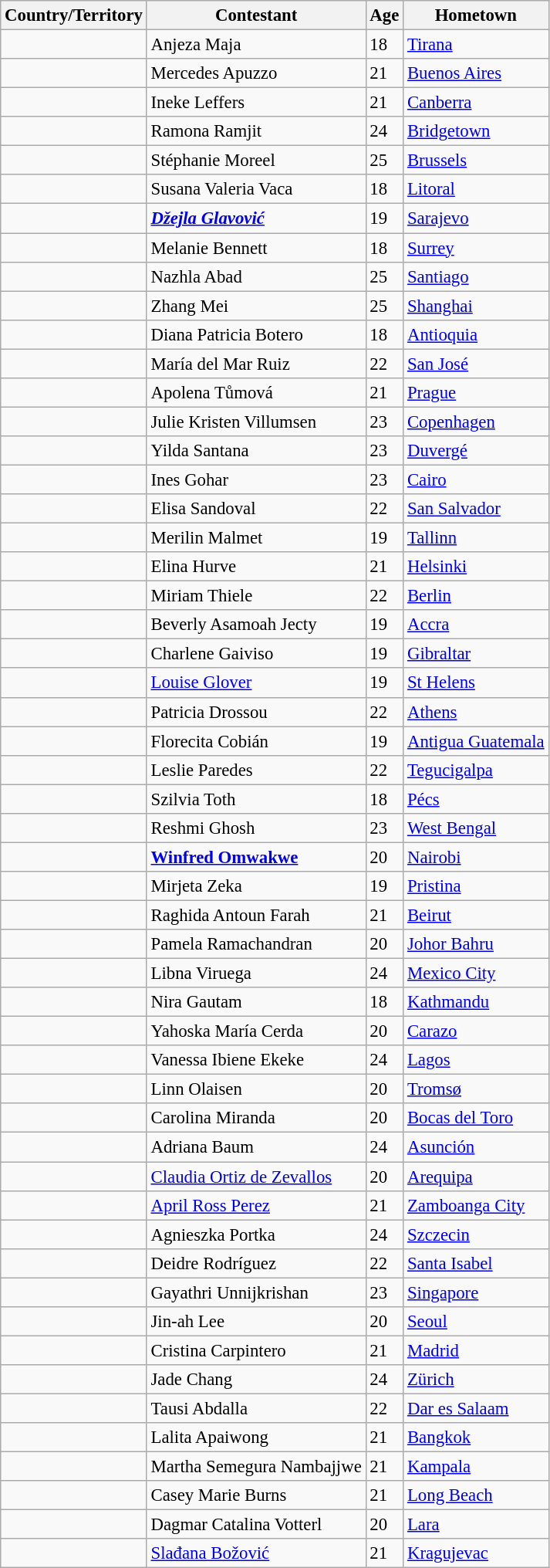<table class="wikitable sortable" style="font-size: 95%;">
<tr>
<th>Country/Territory</th>
<th>Contestant</th>
<th>Age</th>
<th>Hometown</th>
</tr>
<tr>
<td></td>
<td>Anjeza Maja</td>
<td>18</td>
<td><a href='#'>Tirana</a></td>
</tr>
<tr>
<td></td>
<td>Mercedes Apuzzo</td>
<td>21</td>
<td><a href='#'>Buenos Aires</a></td>
</tr>
<tr>
<td></td>
<td>Ineke Leffers</td>
<td>21</td>
<td><a href='#'>Canberra</a></td>
</tr>
<tr>
<td></td>
<td>Ramona Ramjit</td>
<td>24</td>
<td><a href='#'>Bridgetown</a></td>
</tr>
<tr>
<td></td>
<td>Stéphanie Moreel</td>
<td>25</td>
<td><a href='#'>Brussels</a></td>
</tr>
<tr>
<td></td>
<td>Susana Valeria Vaca</td>
<td>18</td>
<td><a href='#'>Litoral</a></td>
</tr>
<tr>
<td><strong><em></em></strong></td>
<td><strong><em><a href='#'>Džejla Glavović</a></em></strong></td>
<td>19</td>
<td><a href='#'>Sarajevo</a></td>
</tr>
<tr>
<td></td>
<td>Melanie Bennett</td>
<td>18</td>
<td><a href='#'>Surrey</a></td>
</tr>
<tr>
<td></td>
<td>Nazhla Abad</td>
<td>25</td>
<td><a href='#'>Santiago</a></td>
</tr>
<tr>
<td></td>
<td>Zhang Mei</td>
<td>25</td>
<td><a href='#'>Shanghai</a></td>
</tr>
<tr>
<td></td>
<td>Diana Patricia Botero</td>
<td>18</td>
<td><a href='#'>Antioquia</a></td>
</tr>
<tr>
<td></td>
<td>María del Mar Ruiz</td>
<td>22</td>
<td><a href='#'>San José</a></td>
</tr>
<tr>
<td></td>
<td>Apolena Tůmová</td>
<td>21</td>
<td><a href='#'>Prague</a></td>
</tr>
<tr>
<td></td>
<td>Julie Kristen Villumsen</td>
<td>23</td>
<td><a href='#'>Copenhagen</a></td>
</tr>
<tr>
<td></td>
<td>Yilda Santana</td>
<td>23</td>
<td><a href='#'>Duvergé</a></td>
</tr>
<tr>
<td></td>
<td>Ines Gohar</td>
<td>23</td>
<td><a href='#'>Cairo</a></td>
</tr>
<tr>
<td></td>
<td>Elisa Sandoval</td>
<td>22</td>
<td><a href='#'>San Salvador</a></td>
</tr>
<tr>
<td></td>
<td>Merilin Malmet</td>
<td>19</td>
<td><a href='#'>Tallinn</a></td>
</tr>
<tr>
<td></td>
<td>Elina Hurve</td>
<td>21</td>
<td><a href='#'>Helsinki</a></td>
</tr>
<tr>
<td></td>
<td>Miriam Thiele</td>
<td>22</td>
<td><a href='#'>Berlin</a></td>
</tr>
<tr>
<td></td>
<td>Beverly Asamoah Jecty</td>
<td>19</td>
<td><a href='#'>Accra</a></td>
</tr>
<tr>
<td></td>
<td>Charlene Gaiviso</td>
<td>19</td>
<td><a href='#'>Gibraltar</a></td>
</tr>
<tr>
<td></td>
<td><a href='#'>Louise Glover</a></td>
<td>19</td>
<td><a href='#'>St Helens</a></td>
</tr>
<tr>
<td></td>
<td>Patricia Drossou</td>
<td>22</td>
<td><a href='#'>Athens</a></td>
</tr>
<tr>
<td></td>
<td>Florecita Cobián</td>
<td>19</td>
<td><a href='#'>Antigua Guatemala</a></td>
</tr>
<tr>
<td></td>
<td>Leslie Paredes</td>
<td>22</td>
<td><a href='#'>Tegucigalpa</a></td>
</tr>
<tr>
<td></td>
<td>Szilvia Toth</td>
<td>18</td>
<td><a href='#'>Pécs</a></td>
</tr>
<tr>
<td></td>
<td>Reshmi Ghosh</td>
<td>23</td>
<td><a href='#'>West Bengal</a></td>
</tr>
<tr>
<td></td>
<td><strong><a href='#'>Winfred Omwakwe</a></strong></td>
<td>20</td>
<td><a href='#'>Nairobi</a></td>
</tr>
<tr>
<td></td>
<td>Mirjeta Zeka</td>
<td>19</td>
<td><a href='#'>Pristina</a></td>
</tr>
<tr>
<td></td>
<td>Raghida Antoun Farah</td>
<td>21</td>
<td><a href='#'>Beirut</a></td>
</tr>
<tr>
<td></td>
<td>Pamela Ramachandran</td>
<td>20</td>
<td><a href='#'>Johor Bahru</a></td>
</tr>
<tr>
<td></td>
<td>Libna Viruega</td>
<td>24</td>
<td><a href='#'>Mexico City</a></td>
</tr>
<tr>
<td></td>
<td>Nira Gautam</td>
<td>18</td>
<td><a href='#'>Kathmandu</a></td>
</tr>
<tr>
<td></td>
<td>Yahoska María Cerda</td>
<td>20</td>
<td><a href='#'>Carazo</a></td>
</tr>
<tr>
<td></td>
<td>Vanessa Ibiene Ekeke</td>
<td>24</td>
<td><a href='#'>Lagos</a></td>
</tr>
<tr>
<td></td>
<td>Linn Olaisen</td>
<td>20</td>
<td><a href='#'>Tromsø</a></td>
</tr>
<tr>
<td></td>
<td>Carolina Miranda</td>
<td>20</td>
<td><a href='#'>Bocas del Toro</a></td>
</tr>
<tr>
<td></td>
<td>Adriana Baum</td>
<td>24</td>
<td><a href='#'>Asunción</a></td>
</tr>
<tr>
<td></td>
<td><a href='#'>Claudia Ortiz de Zevallos</a></td>
<td>20</td>
<td><a href='#'>Arequipa</a></td>
</tr>
<tr>
<td></td>
<td><a href='#'>April Ross Perez</a></td>
<td>21</td>
<td><a href='#'>Zamboanga City</a></td>
</tr>
<tr>
<td></td>
<td>Agnieszka Portka</td>
<td>24</td>
<td><a href='#'>Szczecin</a></td>
</tr>
<tr>
<td></td>
<td>Deidre Rodríguez</td>
<td>22</td>
<td><a href='#'>Santa Isabel</a></td>
</tr>
<tr>
<td></td>
<td>Gayathri Unnijkrishan</td>
<td>23</td>
<td><a href='#'>Singapore</a></td>
</tr>
<tr>
<td></td>
<td>Jin-ah Lee</td>
<td>20</td>
<td><a href='#'>Seoul</a></td>
</tr>
<tr>
<td></td>
<td>Cristina Carpintero</td>
<td>21</td>
<td><a href='#'>Madrid</a></td>
</tr>
<tr>
<td></td>
<td>Jade Chang</td>
<td>24</td>
<td><a href='#'>Zürich</a></td>
</tr>
<tr>
<td></td>
<td>Tausi Abdalla</td>
<td>22</td>
<td><a href='#'>Dar es Salaam</a></td>
</tr>
<tr>
<td></td>
<td>Lalita Apaiwong</td>
<td>21</td>
<td><a href='#'>Bangkok</a></td>
</tr>
<tr>
<td></td>
<td>Martha Semegura Nambajjwe</td>
<td>21</td>
<td><a href='#'>Kampala</a></td>
</tr>
<tr>
<td></td>
<td>Casey Marie Burns</td>
<td>21</td>
<td><a href='#'>Long Beach</a></td>
</tr>
<tr>
<td></td>
<td>Dagmar Catalina Votterl</td>
<td>20</td>
<td><a href='#'>Lara</a></td>
</tr>
<tr>
<td></td>
<td><a href='#'>Slađana Božović</a></td>
<td>21</td>
<td><a href='#'>Kragujevac</a></td>
</tr>
</table>
